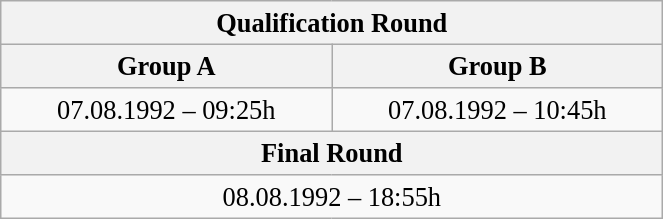<table class="wikitable" style=" text-align:center; font-size:110%;" width="35%">
<tr>
<th colspan="2">Qualification Round</th>
</tr>
<tr>
<th>Group A</th>
<th>Group B</th>
</tr>
<tr>
<td>07.08.1992 – 09:25h</td>
<td>07.08.1992 – 10:45h</td>
</tr>
<tr>
<th colspan="2">Final Round</th>
</tr>
<tr>
<td colspan="2">08.08.1992 – 18:55h</td>
</tr>
</table>
